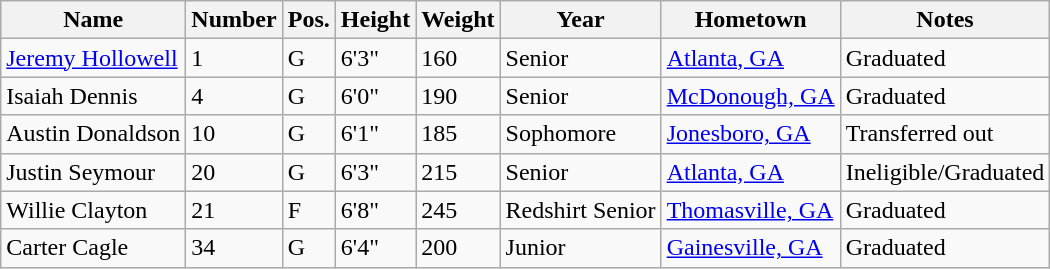<table class="wikitable sortable" border="1">
<tr>
<th>Name</th>
<th>Number</th>
<th>Pos.</th>
<th>Height</th>
<th>Weight</th>
<th>Year</th>
<th>Hometown</th>
<th class="unsortable">Notes</th>
</tr>
<tr>
<td><a href='#'>Jeremy Hollowell</a></td>
<td>1</td>
<td>G</td>
<td>6'3"</td>
<td>160</td>
<td>Senior</td>
<td><a href='#'>Atlanta, GA</a></td>
<td>Graduated</td>
</tr>
<tr>
<td>Isaiah Dennis</td>
<td>4</td>
<td>G</td>
<td>6'0"</td>
<td>190</td>
<td>Senior</td>
<td><a href='#'>McDonough, GA</a></td>
<td>Graduated</td>
</tr>
<tr>
<td>Austin Donaldson</td>
<td>10</td>
<td>G</td>
<td>6'1"</td>
<td>185</td>
<td>Sophomore</td>
<td><a href='#'>Jonesboro, GA</a></td>
<td>Transferred out</td>
</tr>
<tr>
<td>Justin Seymour</td>
<td>20</td>
<td>G</td>
<td>6'3"</td>
<td>215</td>
<td>Senior</td>
<td><a href='#'>Atlanta, GA</a></td>
<td>Ineligible/Graduated</td>
</tr>
<tr>
<td>Willie Clayton</td>
<td>21</td>
<td>F</td>
<td>6'8"</td>
<td>245</td>
<td>Redshirt Senior</td>
<td><a href='#'>Thomasville, GA</a></td>
<td>Graduated</td>
</tr>
<tr>
<td>Carter Cagle</td>
<td>34</td>
<td>G</td>
<td>6'4"</td>
<td>200</td>
<td>Junior</td>
<td><a href='#'>Gainesville, GA</a></td>
<td>Graduated</td>
</tr>
</table>
